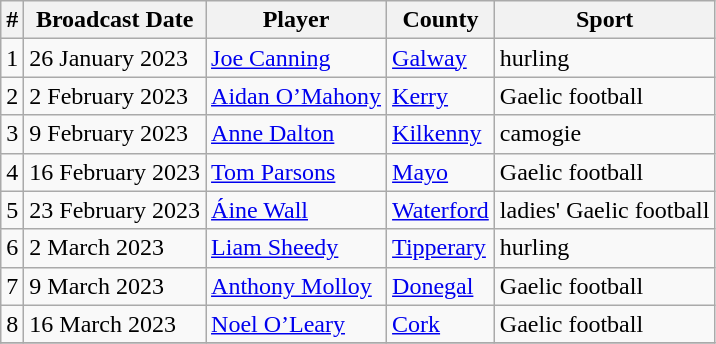<table class="wikitable">
<tr>
<th>#</th>
<th>Broadcast Date</th>
<th>Player</th>
<th>County</th>
<th>Sport</th>
</tr>
<tr>
<td>1</td>
<td>26 January 2023</td>
<td><a href='#'>Joe Canning</a></td>
<td><a href='#'>Galway</a></td>
<td>hurling</td>
</tr>
<tr>
<td>2</td>
<td>2 February 2023</td>
<td><a href='#'>Aidan O’Mahony</a></td>
<td><a href='#'>Kerry</a></td>
<td>Gaelic football</td>
</tr>
<tr>
<td>3</td>
<td>9 February 2023</td>
<td><a href='#'>Anne Dalton</a></td>
<td><a href='#'>Kilkenny</a></td>
<td>camogie</td>
</tr>
<tr>
<td>4</td>
<td>16 February 2023</td>
<td><a href='#'>Tom Parsons</a></td>
<td><a href='#'>Mayo</a></td>
<td>Gaelic football</td>
</tr>
<tr>
<td>5</td>
<td>23 February 2023</td>
<td><a href='#'>Áine Wall</a></td>
<td><a href='#'>Waterford</a></td>
<td>ladies' Gaelic football</td>
</tr>
<tr>
<td>6</td>
<td>2 March 2023</td>
<td><a href='#'>Liam Sheedy</a></td>
<td><a href='#'>Tipperary</a></td>
<td>hurling</td>
</tr>
<tr>
<td>7</td>
<td>9 March 2023</td>
<td><a href='#'>Anthony Molloy</a></td>
<td><a href='#'>Donegal</a></td>
<td>Gaelic football</td>
</tr>
<tr>
<td>8</td>
<td>16 March 2023</td>
<td><a href='#'>Noel O’Leary</a></td>
<td><a href='#'>Cork</a></td>
<td>Gaelic football</td>
</tr>
<tr>
</tr>
</table>
